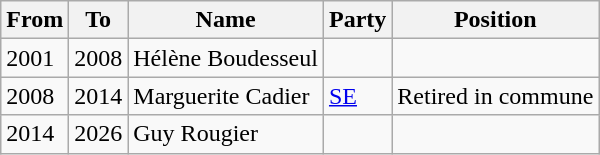<table class="wikitable">
<tr>
<th>From</th>
<th>To</th>
<th>Name</th>
<th>Party</th>
<th>Position</th>
</tr>
<tr>
<td>2001</td>
<td>2008</td>
<td>Hélène Boudesseul</td>
<td></td>
<td></td>
</tr>
<tr>
<td>2008</td>
<td>2014</td>
<td>Marguerite Cadier</td>
<td><a href='#'>SE</a></td>
<td>Retired in commune</td>
</tr>
<tr>
<td>2014</td>
<td>2026</td>
<td>Guy Rougier</td>
<td></td>
<td></td>
</tr>
</table>
